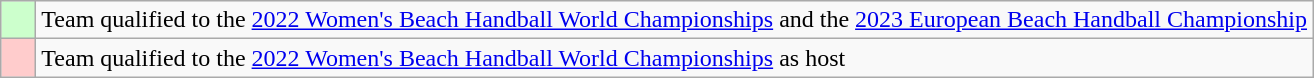<table class="wikitable">
<tr>
<td style="background:#cfc;">    </td>
<td>Team qualified to the <a href='#'>2022 Women's Beach Handball World Championships</a> and the <a href='#'>2023 European Beach Handball Championship</a></td>
</tr>
<tr>
<td style="background:#fcc;">    </td>
<td>Team qualified to the <a href='#'>2022 Women's Beach Handball World Championships</a> as host</td>
</tr>
</table>
